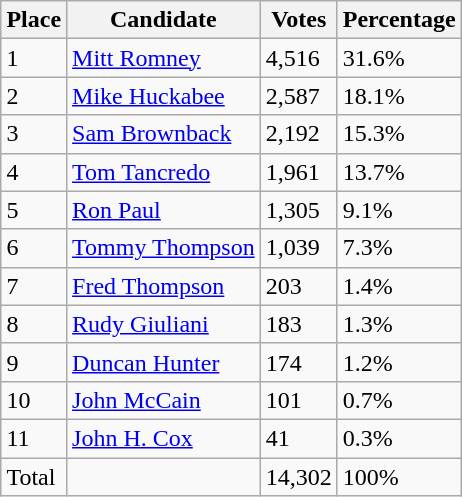<table class="wikitable" style="margin:auto;">
<tr>
<th>Place</th>
<th>Candidate</th>
<th>Votes</th>
<th>Percentage</th>
</tr>
<tr>
<td>1</td>
<td><a href='#'>Mitt Romney</a></td>
<td>4,516</td>
<td>31.6%</td>
</tr>
<tr>
<td>2</td>
<td><a href='#'>Mike Huckabee</a></td>
<td>2,587</td>
<td>18.1%</td>
</tr>
<tr>
<td>3</td>
<td><a href='#'>Sam Brownback</a></td>
<td>2,192</td>
<td>15.3%</td>
</tr>
<tr>
<td>4</td>
<td><a href='#'>Tom Tancredo</a></td>
<td>1,961</td>
<td>13.7%</td>
</tr>
<tr>
<td>5</td>
<td><a href='#'>Ron Paul</a></td>
<td>1,305</td>
<td>9.1%</td>
</tr>
<tr>
<td>6</td>
<td><a href='#'>Tommy Thompson</a></td>
<td>1,039</td>
<td>7.3%</td>
</tr>
<tr>
<td>7</td>
<td><a href='#'>Fred Thompson</a></td>
<td>203</td>
<td>1.4%</td>
</tr>
<tr>
<td>8</td>
<td><a href='#'>Rudy Giuliani</a></td>
<td>183</td>
<td>1.3%</td>
</tr>
<tr>
<td>9</td>
<td><a href='#'>Duncan Hunter</a></td>
<td>174</td>
<td>1.2%</td>
</tr>
<tr>
<td>10</td>
<td><a href='#'>John McCain</a></td>
<td>101</td>
<td>0.7%</td>
</tr>
<tr>
<td>11</td>
<td><a href='#'>John H. Cox</a></td>
<td>41</td>
<td>0.3%</td>
</tr>
<tr>
<td>Total</td>
<td></td>
<td>14,302</td>
<td>100%</td>
</tr>
</table>
